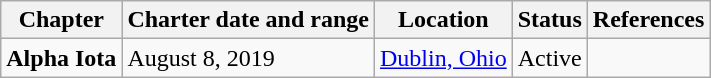<table class="wikitable">
<tr>
<th>Chapter</th>
<th>Charter date and range</th>
<th>Location</th>
<th>Status</th>
<th>References</th>
</tr>
<tr>
<td><strong>Alpha Iota</strong></td>
<td>August 8, 2019</td>
<td><a href='#'>Dublin, Ohio</a></td>
<td>Active</td>
<td></td>
</tr>
</table>
